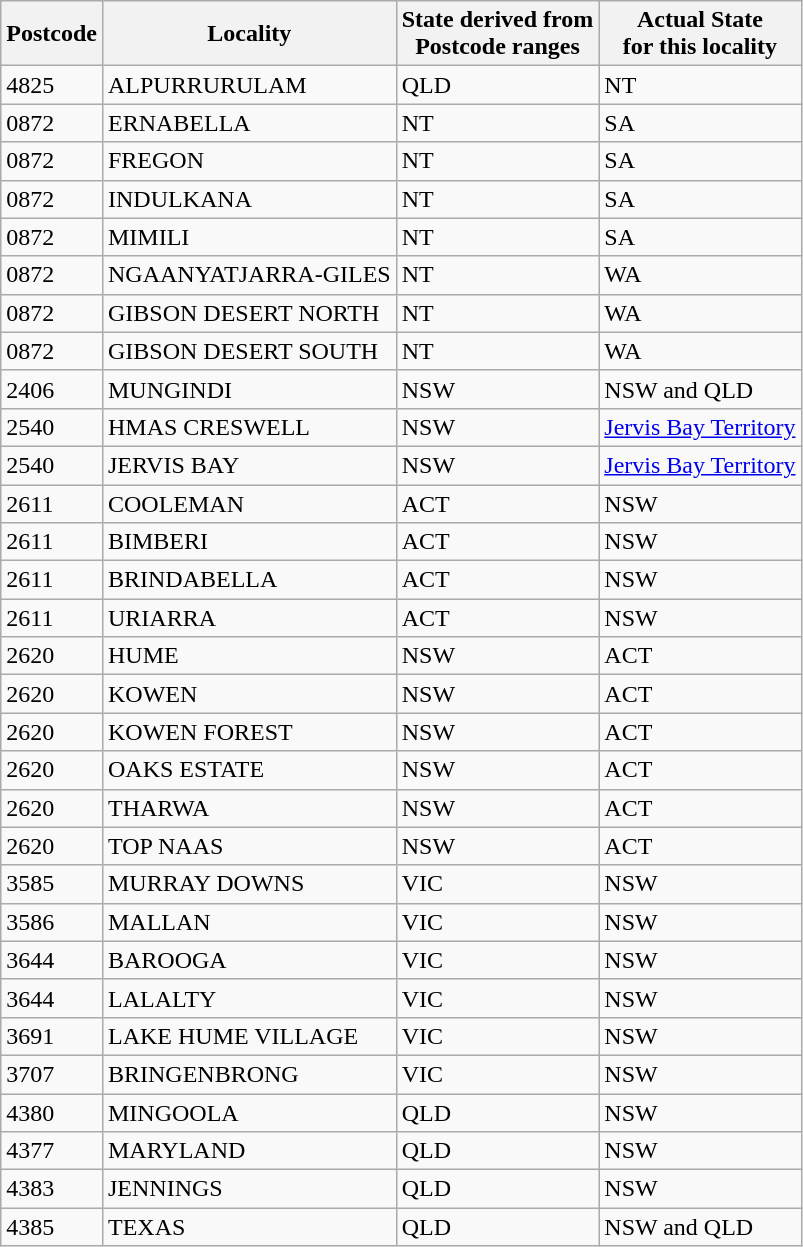<table class="wikitable">
<tr>
<th>Postcode</th>
<th>Locality</th>
<th>State derived from<br>Postcode ranges</th>
<th>Actual State<br>for this locality</th>
</tr>
<tr>
<td>4825</td>
<td>ALPURRURULAM</td>
<td>QLD</td>
<td>NT</td>
</tr>
<tr>
<td>0872</td>
<td>ERNABELLA</td>
<td>NT</td>
<td>SA</td>
</tr>
<tr>
<td>0872</td>
<td>FREGON</td>
<td>NT</td>
<td>SA</td>
</tr>
<tr>
<td>0872</td>
<td>INDULKANA</td>
<td>NT</td>
<td>SA</td>
</tr>
<tr>
<td>0872</td>
<td>MIMILI</td>
<td>NT</td>
<td>SA</td>
</tr>
<tr>
<td>0872</td>
<td>NGAANYATJARRA-GILES</td>
<td>NT</td>
<td>WA</td>
</tr>
<tr>
<td>0872</td>
<td>GIBSON DESERT NORTH</td>
<td>NT</td>
<td>WA</td>
</tr>
<tr>
<td>0872</td>
<td>GIBSON DESERT SOUTH</td>
<td>NT</td>
<td>WA</td>
</tr>
<tr>
<td>2406</td>
<td>MUNGINDI</td>
<td>NSW</td>
<td>NSW and QLD</td>
</tr>
<tr>
<td>2540</td>
<td>HMAS CRESWELL</td>
<td>NSW</td>
<td><a href='#'>Jervis Bay Territory</a></td>
</tr>
<tr>
<td>2540</td>
<td>JERVIS BAY</td>
<td>NSW</td>
<td><a href='#'>Jervis Bay Territory</a></td>
</tr>
<tr>
<td>2611</td>
<td>COOLEMAN</td>
<td>ACT</td>
<td>NSW</td>
</tr>
<tr>
<td>2611</td>
<td>BIMBERI</td>
<td>ACT</td>
<td>NSW</td>
</tr>
<tr>
<td>2611</td>
<td>BRINDABELLA</td>
<td>ACT</td>
<td>NSW</td>
</tr>
<tr>
<td>2611</td>
<td>URIARRA</td>
<td>ACT</td>
<td>NSW</td>
</tr>
<tr>
<td>2620</td>
<td>HUME</td>
<td>NSW</td>
<td>ACT</td>
</tr>
<tr>
<td>2620</td>
<td>KOWEN</td>
<td>NSW</td>
<td>ACT</td>
</tr>
<tr>
<td>2620</td>
<td>KOWEN FOREST</td>
<td>NSW</td>
<td>ACT</td>
</tr>
<tr>
<td>2620</td>
<td>OAKS ESTATE</td>
<td>NSW</td>
<td>ACT</td>
</tr>
<tr>
<td>2620</td>
<td>THARWA</td>
<td>NSW</td>
<td>ACT</td>
</tr>
<tr>
<td>2620</td>
<td>TOP NAAS</td>
<td>NSW</td>
<td>ACT</td>
</tr>
<tr>
<td>3585</td>
<td>MURRAY DOWNS</td>
<td>VIC</td>
<td>NSW</td>
</tr>
<tr>
<td>3586</td>
<td>MALLAN</td>
<td>VIC</td>
<td>NSW</td>
</tr>
<tr>
<td>3644</td>
<td>BAROOGA</td>
<td>VIC</td>
<td>NSW</td>
</tr>
<tr>
<td>3644</td>
<td>LALALTY</td>
<td>VIC</td>
<td>NSW</td>
</tr>
<tr>
<td>3691</td>
<td>LAKE HUME VILLAGE</td>
<td>VIC</td>
<td>NSW</td>
</tr>
<tr>
<td>3707</td>
<td>BRINGENBRONG</td>
<td>VIC</td>
<td>NSW</td>
</tr>
<tr>
<td>4380</td>
<td>MINGOOLA</td>
<td>QLD</td>
<td>NSW</td>
</tr>
<tr>
<td>4377</td>
<td>MARYLAND</td>
<td>QLD</td>
<td>NSW</td>
</tr>
<tr>
<td>4383</td>
<td>JENNINGS</td>
<td>QLD</td>
<td>NSW</td>
</tr>
<tr>
<td>4385</td>
<td>TEXAS</td>
<td>QLD</td>
<td>NSW and QLD</td>
</tr>
</table>
